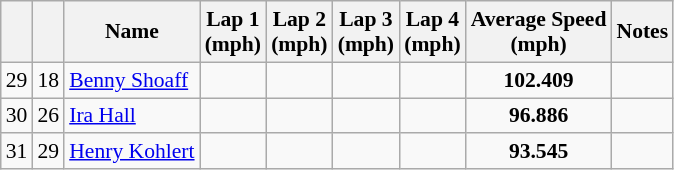<table class="wikitable" style="font-size: 90%;">
<tr align="center">
<th></th>
<th></th>
<th>Name</th>
<th>Lap 1<br>(mph)</th>
<th>Lap 2<br>(mph)</th>
<th>Lap 3<br>(mph)</th>
<th>Lap 4<br>(mph)</th>
<th>Average Speed<br>(mph)</th>
<th>Notes</th>
</tr>
<tr>
<td align=center>29</td>
<td>18</td>
<td> <a href='#'>Benny Shoaff</a></td>
<td></td>
<td></td>
<td></td>
<td></td>
<td align=center><strong>102.409</strong></td>
<td></td>
</tr>
<tr>
<td align=center>30</td>
<td>26</td>
<td> <a href='#'>Ira Hall</a> <strong></strong></td>
<td></td>
<td></td>
<td></td>
<td></td>
<td align=center><strong>96.886</strong></td>
<td></td>
</tr>
<tr>
<td align=center>31</td>
<td>29</td>
<td> <a href='#'>Henry Kohlert</a> <strong></strong></td>
<td></td>
<td></td>
<td></td>
<td></td>
<td align=center><strong>93.545</strong></td>
<td></td>
</tr>
</table>
